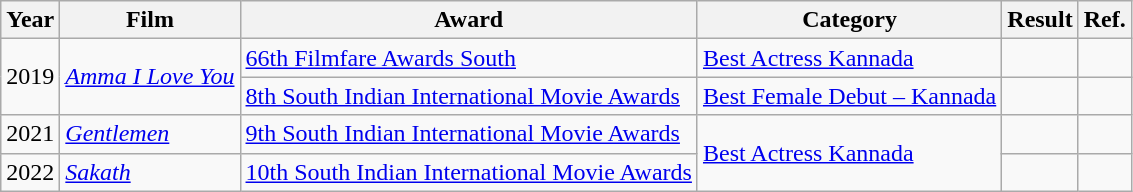<table class="wikitable">
<tr>
<th>Year</th>
<th>Film</th>
<th>Award</th>
<th>Category</th>
<th>Result</th>
<th>Ref.</th>
</tr>
<tr>
<td rowspan="2">2019</td>
<td rowspan="2"><em><a href='#'>Amma I Love You</a></em></td>
<td><a href='#'>66th Filmfare Awards South</a></td>
<td><a href='#'>Best Actress Kannada</a></td>
<td></td>
<td></td>
</tr>
<tr>
<td><a href='#'>8th South Indian International Movie Awards</a></td>
<td><a href='#'>Best Female Debut – Kannada</a></td>
<td></td>
<td></td>
</tr>
<tr>
<td>2021</td>
<td><em><a href='#'>Gentlemen</a></em></td>
<td><a href='#'>9th South Indian International Movie Awards</a></td>
<td rowspan="2"><a href='#'>Best Actress Kannada</a></td>
<td></td>
<td></td>
</tr>
<tr>
<td>2022</td>
<td><em><a href='#'>Sakath</a></em></td>
<td><a href='#'>10th South Indian International Movie Awards</a></td>
<td></td>
<td></td>
</tr>
</table>
